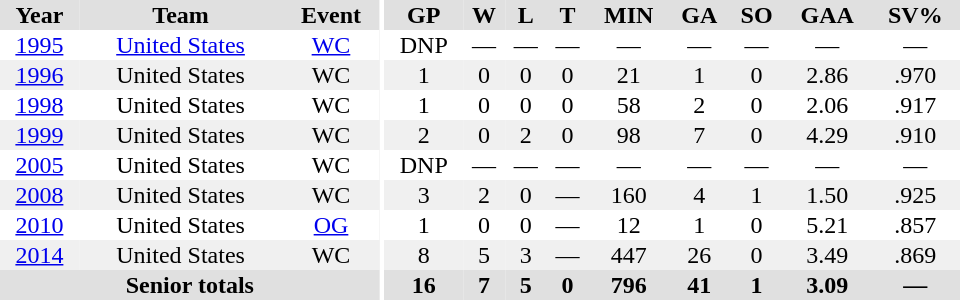<table border="0" cellpadding="1" cellspacing="0" ID="Table3" style="text-align:center; width:40em">
<tr ALIGN="center" bgcolor="#e0e0e0">
<th>Year</th>
<th>Team</th>
<th>Event</th>
<th rowspan="99" bgcolor="#ffffff"></th>
<th>GP</th>
<th>W</th>
<th>L</th>
<th>T</th>
<th>MIN</th>
<th>GA</th>
<th>SO</th>
<th>GAA</th>
<th>SV%</th>
</tr>
<tr>
<td><a href='#'>1995</a></td>
<td><a href='#'>United States</a></td>
<td><a href='#'>WC</a></td>
<td>DNP</td>
<td>—</td>
<td>—</td>
<td>—</td>
<td>—</td>
<td>—</td>
<td>—</td>
<td>—</td>
<td>—</td>
</tr>
<tr bgcolor="#f0f0f0">
<td><a href='#'>1996</a></td>
<td>United States</td>
<td>WC</td>
<td>1</td>
<td>0</td>
<td>0</td>
<td>0</td>
<td>21</td>
<td>1</td>
<td>0</td>
<td>2.86</td>
<td>.970</td>
</tr>
<tr>
<td><a href='#'>1998</a></td>
<td>United States</td>
<td>WC</td>
<td>1</td>
<td>0</td>
<td>0</td>
<td>0</td>
<td>58</td>
<td>2</td>
<td>0</td>
<td>2.06</td>
<td>.917</td>
</tr>
<tr bgcolor="#f0f0f0">
<td><a href='#'>1999</a></td>
<td>United States</td>
<td>WC</td>
<td>2</td>
<td>0</td>
<td>2</td>
<td>0</td>
<td>98</td>
<td>7</td>
<td>0</td>
<td>4.29</td>
<td>.910</td>
</tr>
<tr>
<td><a href='#'>2005</a></td>
<td>United States</td>
<td>WC</td>
<td>DNP</td>
<td>—</td>
<td>—</td>
<td>—</td>
<td>—</td>
<td>—</td>
<td>—</td>
<td>—</td>
<td>—</td>
</tr>
<tr bgcolor="#f0f0f0">
<td><a href='#'>2008</a></td>
<td>United States</td>
<td>WC</td>
<td>3</td>
<td>2</td>
<td>0</td>
<td>—</td>
<td>160</td>
<td>4</td>
<td>1</td>
<td>1.50</td>
<td>.925</td>
</tr>
<tr>
<td><a href='#'>2010</a></td>
<td>United States</td>
<td><a href='#'>OG</a></td>
<td>1</td>
<td>0</td>
<td>0</td>
<td>—</td>
<td>12</td>
<td>1</td>
<td>0</td>
<td>5.21</td>
<td>.857</td>
</tr>
<tr bgcolor="#f0f0f0">
<td><a href='#'>2014</a></td>
<td>United States</td>
<td>WC</td>
<td>8</td>
<td>5</td>
<td>3</td>
<td>—</td>
<td>447</td>
<td>26</td>
<td>0</td>
<td>3.49</td>
<td>.869</td>
</tr>
<tr bgcolor="#e0e0e0">
<th colspan="3">Senior totals</th>
<th>16</th>
<th>7</th>
<th>5</th>
<th>0</th>
<th>796</th>
<th>41</th>
<th>1</th>
<th>3.09</th>
<th>—</th>
</tr>
</table>
